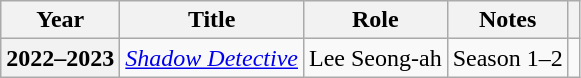<table class="wikitable  plainrowheaders">
<tr>
<th scope="col">Year</th>
<th scope="col">Title</th>
<th scope="col">Role</th>
<th>Notes</th>
<th scope="col" class="unsortable"></th>
</tr>
<tr>
<th scope="row">2022–2023</th>
<td><em><a href='#'>Shadow Detective</a></em>  </td>
<td>Lee Seong-ah</td>
<td>Season 1–2</td>
<td></td>
</tr>
</table>
